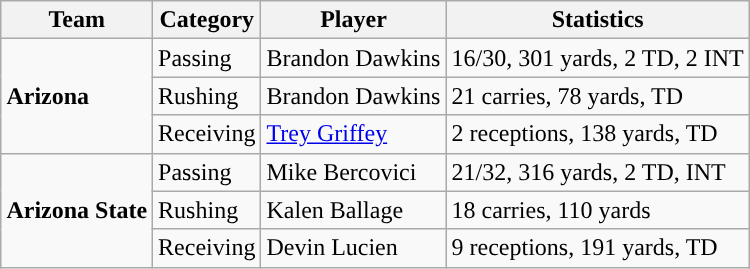<table class="wikitable" style="float: right;">
<tr>
<th>Team</th>
<th>Category</th>
<th>Player</th>
<th>Statistics</th>
</tr>
<tr>
<td rowspan=3><strong>Arizona</strong></td>
<td>Passing</td>
<td>Brandon Dawkins</td>
<td>16/30, 301 yards, 2 TD, 2 INT</td>
</tr>
<tr>
<td>Rushing</td>
<td>Brandon Dawkins</td>
<td>21 carries, 78 yards, TD</td>
</tr>
<tr>
<td>Receiving</td>
<td><a href='#'>Trey Griffey</a></td>
<td>2 receptions, 138 yards, TD</td>
</tr>
<tr>
<td rowspan=3><strong>Arizona State</strong></td>
<td>Passing</td>
<td>Mike Bercovici</td>
<td>21/32, 316 yards, 2 TD, INT</td>
</tr>
<tr>
<td>Rushing</td>
<td>Kalen Ballage</td>
<td>18 carries, 110 yards</td>
</tr>
<tr>
<td>Receiving</td>
<td>Devin Lucien</td>
<td>9 receptions, 191 yards, TD</td>
</tr>
</table>
